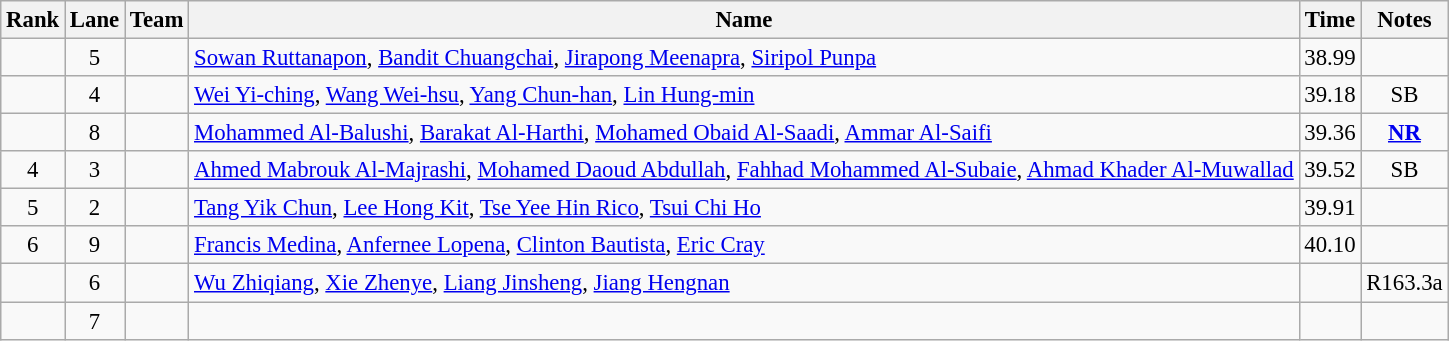<table class="wikitable sortable" style="text-align:center;font-size:95%">
<tr>
<th>Rank</th>
<th>Lane</th>
<th>Team</th>
<th>Name</th>
<th>Time</th>
<th>Notes</th>
</tr>
<tr>
<td></td>
<td>5</td>
<td align=left></td>
<td align=left><a href='#'>Sowan Ruttanapon</a>, <a href='#'>Bandit Chuangchai</a>, <a href='#'>Jirapong Meenapra</a>, <a href='#'>Siripol Punpa</a></td>
<td>38.99</td>
<td></td>
</tr>
<tr>
<td></td>
<td>4</td>
<td align=left></td>
<td align=left><a href='#'>Wei Yi-ching</a>, <a href='#'>Wang Wei-hsu</a>, <a href='#'>Yang Chun-han</a>, <a href='#'>Lin Hung-min</a></td>
<td>39.18</td>
<td>SB</td>
</tr>
<tr>
<td></td>
<td>8</td>
<td align=left></td>
<td align=left><a href='#'>Mohammed Al-Balushi</a>, <a href='#'>Barakat Al-Harthi</a>, <a href='#'>Mohamed Obaid Al-Saadi</a>, <a href='#'>Ammar Al-Saifi</a></td>
<td>39.36</td>
<td><strong><a href='#'>NR</a></strong></td>
</tr>
<tr>
<td>4</td>
<td>3</td>
<td align=left></td>
<td align=left><a href='#'>Ahmed Mabrouk Al-Majrashi</a>, <a href='#'>Mohamed Daoud Abdullah</a>, <a href='#'>Fahhad Mohammed Al-Subaie</a>, <a href='#'>Ahmad Khader Al-Muwallad</a></td>
<td>39.52</td>
<td>SB</td>
</tr>
<tr>
<td>5</td>
<td>2</td>
<td align=left></td>
<td align=left><a href='#'>Tang Yik Chun</a>, <a href='#'>Lee Hong Kit</a>, <a href='#'>Tse Yee Hin Rico</a>, <a href='#'>Tsui Chi Ho</a></td>
<td>39.91</td>
<td></td>
</tr>
<tr>
<td>6</td>
<td>9</td>
<td align=left></td>
<td align=left><a href='#'>Francis Medina</a>, <a href='#'>Anfernee Lopena</a>, <a href='#'>Clinton Bautista</a>, <a href='#'>Eric Cray</a></td>
<td>40.10</td>
<td></td>
</tr>
<tr>
<td></td>
<td>6</td>
<td align=left></td>
<td align=left><a href='#'>Wu Zhiqiang</a>, <a href='#'>Xie Zhenye</a>, <a href='#'>Liang Jinsheng</a>, <a href='#'>Jiang Hengnan</a></td>
<td></td>
<td>R163.3a</td>
</tr>
<tr>
<td></td>
<td>7</td>
<td align=left></td>
<td align=left></td>
<td></td>
<td></td>
</tr>
</table>
